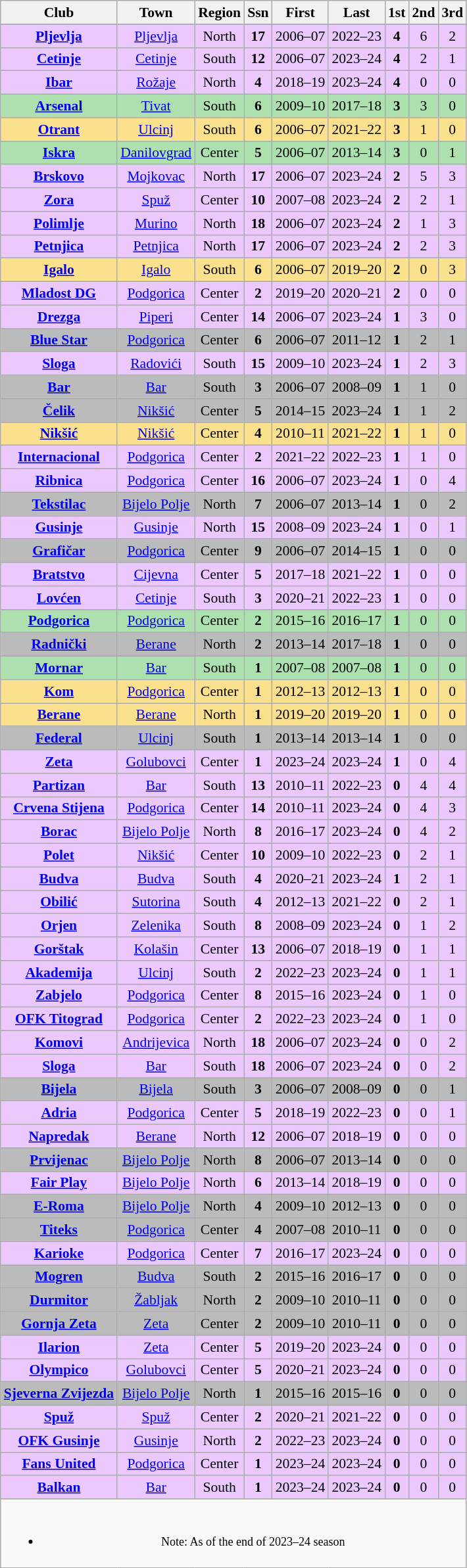<table class="wikitable sortable" style="font-size:90%; text-align: center;">
<tr>
<th>Club</th>
<th>Town</th>
<th>Region</th>
<th>Ssn</th>
<th>First</th>
<th>Last</th>
<th>1st</th>
<th>2nd</th>
<th>3rd</th>
</tr>
<tr>
</tr>
<tr style="background:#ebc9fe;">
<td><strong><a href='#'>Pljevlja</a></strong></td>
<td><a href='#'>Pljevlja</a></td>
<td>North</td>
<td><strong>17</strong></td>
<td>2006–07</td>
<td>2022–23</td>
<td><strong>4</strong></td>
<td>6</td>
<td>2</td>
</tr>
<tr style="background:#ebc9fe;">
<td><strong><a href='#'>Cetinje</a></strong></td>
<td><a href='#'>Cetinje</a></td>
<td>South</td>
<td><strong>12</strong></td>
<td>2006–07</td>
<td>2023–24</td>
<td><strong>4</strong></td>
<td>2</td>
<td>1</td>
</tr>
<tr style="background:#ebc9fe;">
<td><strong><a href='#'>Ibar</a></strong></td>
<td><a href='#'>Rožaje</a></td>
<td>North</td>
<td><strong>4</strong></td>
<td>2018–19</td>
<td>2023–24</td>
<td><strong>4</strong></td>
<td>0</td>
<td>0</td>
</tr>
<tr style="background:#ace1af;">
<td><strong><a href='#'>Arsenal</a></strong></td>
<td><a href='#'>Tivat</a></td>
<td>South</td>
<td><strong>6</strong></td>
<td>2009–10</td>
<td>2017–18</td>
<td><strong>3</strong></td>
<td>3</td>
<td>0</td>
</tr>
<tr style="background:#fbe08d;">
<td><strong><a href='#'>Otrant</a></strong></td>
<td><a href='#'>Ulcinj</a></td>
<td>South</td>
<td><strong>6</strong></td>
<td>2006–07</td>
<td>2021–22</td>
<td><strong>3</strong></td>
<td>1</td>
<td>0</td>
</tr>
<tr style="background:#ace1af;">
<td><strong><a href='#'>Iskra</a></strong></td>
<td><a href='#'>Danilovgrad</a></td>
<td>Center</td>
<td><strong>5</strong></td>
<td>2006–07</td>
<td>2013–14</td>
<td><strong>3</strong></td>
<td>0</td>
<td>1</td>
</tr>
<tr style="background:#ebc9fe;">
<td><strong><a href='#'>Brskovo</a></strong></td>
<td><a href='#'>Mojkovac</a></td>
<td>North</td>
<td><strong>17</strong></td>
<td>2006–07</td>
<td>2023–24</td>
<td><strong>2</strong></td>
<td>5</td>
<td>3</td>
</tr>
<tr style="background:#ebc9fe;">
<td><strong><a href='#'>Zora</a></strong></td>
<td><a href='#'>Spuž</a></td>
<td>Center</td>
<td><strong>10</strong></td>
<td>2007–08</td>
<td>2023–24</td>
<td><strong>2</strong></td>
<td>2</td>
<td>1</td>
</tr>
<tr style="background:#ebc9fe;">
<td><strong><a href='#'>Polimlje</a></strong></td>
<td><a href='#'>Murino</a></td>
<td>North</td>
<td><strong>18</strong></td>
<td>2006–07</td>
<td>2023–24</td>
<td><strong>2</strong></td>
<td>1</td>
<td>3</td>
</tr>
<tr style="background:#ebc9fe;">
<td><strong><a href='#'>Petnjica</a></strong></td>
<td><a href='#'>Petnjica</a></td>
<td>North</td>
<td><strong>17</strong></td>
<td>2006–07</td>
<td>2023–24</td>
<td><strong>2</strong></td>
<td>2</td>
<td>3</td>
</tr>
<tr style="background:#fbe08d;">
<td><strong><a href='#'>Igalo</a></strong></td>
<td><a href='#'>Igalo</a></td>
<td>South</td>
<td><strong>6</strong></td>
<td>2006–07</td>
<td>2019–20</td>
<td><strong>2</strong></td>
<td>0</td>
<td>3</td>
</tr>
<tr style="background:#ebc9fe;">
<td><strong><a href='#'>Mladost DG</a></strong></td>
<td><a href='#'>Podgorica</a></td>
<td>Center</td>
<td><strong>2</strong></td>
<td>2019–20</td>
<td>2020–21</td>
<td><strong>2</strong></td>
<td>0</td>
<td>0</td>
</tr>
<tr style="background:#ebc9fe;">
<td><strong><a href='#'>Drezga</a></strong></td>
<td><a href='#'>Piperi</a></td>
<td>Center</td>
<td><strong>14</strong></td>
<td>2006–07</td>
<td>2023–24</td>
<td><strong>1</strong></td>
<td>3</td>
<td>0</td>
</tr>
<tr style="background:#bbb;">
<td><strong><a href='#'>Blue Star</a></strong></td>
<td><a href='#'>Podgorica</a></td>
<td>Center</td>
<td><strong>6</strong></td>
<td>2006–07</td>
<td>2011–12</td>
<td><strong>1</strong></td>
<td>2</td>
<td>1</td>
</tr>
<tr style="background:#ebc9fe;">
<td><strong><a href='#'>Sloga</a></strong></td>
<td><a href='#'>Radovići</a></td>
<td>South</td>
<td><strong>15</strong></td>
<td>2009–10</td>
<td>2023–24</td>
<td><strong>1</strong></td>
<td>2</td>
<td>3</td>
</tr>
<tr style="background:#bbb;">
<td><strong><a href='#'>Bar</a></strong></td>
<td><a href='#'>Bar</a></td>
<td>South</td>
<td><strong>3</strong></td>
<td>2006–07</td>
<td>2008–09</td>
<td><strong>1</strong></td>
<td>1</td>
<td>0</td>
</tr>
<tr style="background:#bbb;">
<td><strong><a href='#'>Čelik</a></strong></td>
<td><a href='#'>Nikšić</a></td>
<td>Center</td>
<td><strong>5</strong></td>
<td>2014–15</td>
<td>2023–24</td>
<td><strong>1</strong></td>
<td>1</td>
<td>2</td>
</tr>
<tr style="background:#fbe08d;">
<td><strong><a href='#'>Nikšić</a></strong></td>
<td><a href='#'>Nikšić</a></td>
<td>Center</td>
<td><strong>4</strong></td>
<td>2010–11</td>
<td>2021–22</td>
<td><strong>1</strong></td>
<td>1</td>
<td>0</td>
</tr>
<tr style="background:#ebc9fe;">
<td><strong><a href='#'>Internacional</a></strong></td>
<td><a href='#'>Podgorica</a></td>
<td>Center</td>
<td><strong>2</strong></td>
<td>2021–22</td>
<td>2022–23</td>
<td><strong>1</strong></td>
<td>1</td>
<td>0</td>
</tr>
<tr style="background:#ebc9fe;">
<td><strong><a href='#'>Ribnica</a></strong></td>
<td><a href='#'>Podgorica</a></td>
<td>Center</td>
<td><strong>16</strong></td>
<td>2006–07</td>
<td>2023–24</td>
<td><strong>1</strong></td>
<td>0</td>
<td>4</td>
</tr>
<tr style="background:#bbb;">
<td><strong><a href='#'>Tekstilac</a></strong></td>
<td><a href='#'>Bijelo Polje</a></td>
<td>North</td>
<td><strong>7</strong></td>
<td>2006–07</td>
<td>2013–14</td>
<td><strong>1</strong></td>
<td>0</td>
<td>2</td>
</tr>
<tr style="background:#ebc9fe;">
<td><strong><a href='#'>Gusinje</a></strong></td>
<td><a href='#'>Gusinje</a></td>
<td>North</td>
<td><strong>15</strong></td>
<td>2008–09</td>
<td>2023–24</td>
<td><strong>1</strong></td>
<td>0</td>
<td>1</td>
</tr>
<tr style="background:#bbb;">
<td><strong><a href='#'>Grafičar</a></strong></td>
<td><a href='#'>Podgorica</a></td>
<td>Center</td>
<td><strong>9</strong></td>
<td>2006–07</td>
<td>2014–15</td>
<td><strong>1</strong></td>
<td>0</td>
<td>0</td>
</tr>
<tr style="background:#ebc9fe;">
<td><strong><a href='#'>Bratstvo</a></strong></td>
<td><a href='#'>Cijevna</a></td>
<td>Center</td>
<td><strong>5</strong></td>
<td>2017–18</td>
<td>2021–22</td>
<td><strong>1</strong></td>
<td>0</td>
<td>0</td>
</tr>
<tr style="background:#ebc9fe;">
<td><strong><a href='#'>Lovćen</a></strong></td>
<td><a href='#'>Cetinje</a></td>
<td>South</td>
<td><strong>3</strong></td>
<td>2020–21</td>
<td>2022–23</td>
<td><strong>1</strong></td>
<td>0</td>
<td>0</td>
</tr>
<tr style="background:#ace1af;">
<td><strong><a href='#'>Podgorica</a></strong></td>
<td><a href='#'>Podgorica</a></td>
<td>Center</td>
<td><strong>2</strong></td>
<td>2015–16</td>
<td>2016–17</td>
<td><strong>1</strong></td>
<td>0</td>
<td>0</td>
</tr>
<tr style="background:#bbb;">
<td><strong><a href='#'>Radnički</a></strong></td>
<td><a href='#'>Berane</a></td>
<td>North</td>
<td><strong>2</strong></td>
<td>2013–14</td>
<td>2017–18</td>
<td><strong>1</strong></td>
<td>0</td>
<td>0</td>
</tr>
<tr style="background:#ace1af;">
<td><strong><a href='#'>Mornar</a></strong></td>
<td><a href='#'>Bar</a></td>
<td>South</td>
<td><strong>1</strong></td>
<td>2007–08</td>
<td>2007–08</td>
<td><strong>1</strong></td>
<td>0</td>
<td>0</td>
</tr>
<tr style="background:#fbe08d;">
<td><strong><a href='#'>Kom</a></strong></td>
<td><a href='#'>Podgorica</a></td>
<td>Center</td>
<td><strong>1</strong></td>
<td>2012–13</td>
<td>2012–13</td>
<td><strong>1</strong></td>
<td>0</td>
<td>0</td>
</tr>
<tr style="background:#fbe08d;">
<td><strong><a href='#'>Berane</a></strong></td>
<td><a href='#'>Berane</a></td>
<td>North</td>
<td><strong>1</strong></td>
<td>2019–20</td>
<td>2019–20</td>
<td><strong>1</strong></td>
<td>0</td>
<td>0</td>
</tr>
<tr style="background:#bbb;">
<td><strong><a href='#'>Federal</a></strong></td>
<td><a href='#'>Ulcinj</a></td>
<td>South</td>
<td><strong>1</strong></td>
<td>2013–14</td>
<td>2013–14</td>
<td><strong>1</strong></td>
<td>0</td>
<td>0</td>
</tr>
<tr style="background:#ebc9fe;">
<td><strong><a href='#'>Zeta</a></strong></td>
<td><a href='#'>Golubovci</a></td>
<td>Center</td>
<td><strong>1</strong></td>
<td>2023–24</td>
<td>2023–24</td>
<td><strong>1</strong></td>
<td>0</td>
<td>4</td>
</tr>
<tr style="background:#ebc9fe;">
<td><strong><a href='#'>Partizan</a></strong></td>
<td><a href='#'>Bar</a></td>
<td>South</td>
<td><strong>13</strong></td>
<td>2010–11</td>
<td>2022–23</td>
<td><strong>0</strong></td>
<td>4</td>
<td>4</td>
</tr>
<tr style="background:#ebc9fe;">
<td><strong><a href='#'>Crvena Stijena</a></strong></td>
<td><a href='#'>Podgorica</a></td>
<td>Center</td>
<td><strong>14</strong></td>
<td>2010–11</td>
<td>2023–24</td>
<td><strong>0</strong></td>
<td>4</td>
<td>3</td>
</tr>
<tr style="background:#ebc9fe;">
<td><strong><a href='#'>Borac</a></strong></td>
<td><a href='#'>Bijelo Polje</a></td>
<td>North</td>
<td><strong>8</strong></td>
<td>2016–17</td>
<td>2023–24</td>
<td><strong>0</strong></td>
<td>4</td>
<td>2</td>
</tr>
<tr style="background:#ebc9fe;">
<td><strong><a href='#'>Polet</a></strong></td>
<td><a href='#'>Nikšić</a></td>
<td>Center</td>
<td><strong>10</strong></td>
<td>2009–10</td>
<td>2022–23</td>
<td><strong>0</strong></td>
<td>2</td>
<td>1</td>
</tr>
<tr style="background:#ebc9fe;">
<td><strong><a href='#'>Budva</a></strong></td>
<td><a href='#'>Budva</a></td>
<td>South</td>
<td><strong>4</strong></td>
<td>2020–21</td>
<td>2023–24</td>
<td><strong>1</strong></td>
<td>2</td>
<td>1</td>
</tr>
<tr style="background:#ebc9fe;">
<td><strong><a href='#'>Obilić</a></strong></td>
<td><a href='#'>Sutorina</a></td>
<td>South</td>
<td><strong>4</strong></td>
<td>2012–13</td>
<td>2021–22</td>
<td><strong>0</strong></td>
<td>2</td>
<td>1</td>
</tr>
<tr style="background:#ebc9fe;">
<td><strong><a href='#'>Orjen</a></strong></td>
<td><a href='#'>Zelenika</a></td>
<td>South</td>
<td><strong>8</strong></td>
<td>2008–09</td>
<td>2023–24</td>
<td><strong>0</strong></td>
<td>1</td>
<td>2</td>
</tr>
<tr style="background:#ebc9fe;">
<td><strong><a href='#'>Gorštak</a></strong></td>
<td><a href='#'>Kolašin</a></td>
<td>Center</td>
<td><strong>13</strong></td>
<td>2006–07</td>
<td>2018–19</td>
<td><strong>0</strong></td>
<td>1</td>
<td>1</td>
</tr>
<tr style="background:#ebc9fe;">
<td><strong><a href='#'>Akademija</a></strong></td>
<td><a href='#'>Ulcinj</a></td>
<td>South</td>
<td><strong>2</strong></td>
<td>2022–23</td>
<td>2023–24</td>
<td><strong>0</strong></td>
<td>1</td>
<td>1</td>
</tr>
<tr style="background:#ebc9fe;">
<td><strong><a href='#'>Zabjelo</a></strong></td>
<td><a href='#'>Podgorica</a></td>
<td>Center</td>
<td><strong>8</strong></td>
<td>2015–16</td>
<td>2023–24</td>
<td><strong>0</strong></td>
<td>1</td>
<td>0</td>
</tr>
<tr style="background:#ebc9fe;">
<td><strong><a href='#'>OFK Titograd</a></strong></td>
<td><a href='#'>Podgorica</a></td>
<td>Center</td>
<td><strong>2</strong></td>
<td>2022–23</td>
<td>2023–24</td>
<td><strong>0</strong></td>
<td>1</td>
<td>0</td>
</tr>
<tr style="background:#ebc9fe;">
<td><strong><a href='#'>Komovi</a></strong></td>
<td><a href='#'>Andrijevica</a></td>
<td>North</td>
<td><strong>18</strong></td>
<td>2006–07</td>
<td>2023–24</td>
<td><strong>0</strong></td>
<td>0</td>
<td>2</td>
</tr>
<tr style="background:#ebc9fe;">
<td><strong><a href='#'>Sloga</a></strong></td>
<td><a href='#'>Bar</a></td>
<td>South</td>
<td><strong>18</strong></td>
<td>2006–07</td>
<td>2023–24</td>
<td><strong>0</strong></td>
<td>0</td>
<td>2</td>
</tr>
<tr style="background:#bbb;">
<td><strong><a href='#'>Bijela</a></strong></td>
<td><a href='#'>Bijela</a></td>
<td>South</td>
<td><strong>3</strong></td>
<td>2006–07</td>
<td>2008–09</td>
<td><strong>0</strong></td>
<td>0</td>
<td>1</td>
</tr>
<tr style="background:#ebc9fe;">
<td><strong><a href='#'>Adria</a></strong></td>
<td><a href='#'>Podgorica</a></td>
<td>Center</td>
<td><strong>5</strong></td>
<td>2018–19</td>
<td>2022–23</td>
<td><strong>0</strong></td>
<td>0</td>
<td>1</td>
</tr>
<tr style="background:#ebc9fe;">
<td><strong><a href='#'>Napredak</a></strong></td>
<td><a href='#'>Berane</a></td>
<td>North</td>
<td><strong>12</strong></td>
<td>2006–07</td>
<td>2018–19</td>
<td><strong>0</strong></td>
<td>0</td>
<td>0</td>
</tr>
<tr style="background:#bbb;">
<td><strong><a href='#'>Prvijenac</a></strong></td>
<td><a href='#'>Bijelo Polje</a></td>
<td>North</td>
<td><strong>8</strong></td>
<td>2006–07</td>
<td>2013–14</td>
<td><strong>0</strong></td>
<td>0</td>
<td>0</td>
</tr>
<tr style="background:#ebc9fe;">
<td><strong><a href='#'>Fair Play</a></strong></td>
<td><a href='#'>Bijelo Polje</a></td>
<td>North</td>
<td><strong>6</strong></td>
<td>2013–14</td>
<td>2018–19</td>
<td><strong>0</strong></td>
<td>0</td>
<td>0</td>
</tr>
<tr style="background:#bbb;">
<td><strong><a href='#'>E-Roma</a></strong></td>
<td><a href='#'>Bijelo Polje</a></td>
<td>North</td>
<td><strong>4</strong></td>
<td>2009–10</td>
<td>2012–13</td>
<td><strong>0</strong></td>
<td>0</td>
<td>0</td>
</tr>
<tr style="background:#bbb;">
<td><strong><a href='#'>Titeks</a></strong></td>
<td><a href='#'>Podgorica</a></td>
<td>Center</td>
<td><strong>4</strong></td>
<td>2007–08</td>
<td>2010–11</td>
<td><strong>0</strong></td>
<td>0</td>
<td>0</td>
</tr>
<tr style="background:#ebc9fe;">
<td><strong><a href='#'>Karioke</a></strong></td>
<td><a href='#'>Podgorica</a></td>
<td>Center</td>
<td><strong>7</strong></td>
<td>2016–17</td>
<td>2023–24</td>
<td><strong>0</strong></td>
<td>0</td>
<td>0</td>
</tr>
<tr style="background:#bbb;">
<td><strong><a href='#'>Mogren</a></strong></td>
<td><a href='#'>Budva</a></td>
<td>South</td>
<td><strong>2</strong></td>
<td>2015–16</td>
<td>2016–17</td>
<td><strong>0</strong></td>
<td>0</td>
<td>0</td>
</tr>
<tr style="background:#bbb;">
<td><strong><a href='#'>Durmitor</a></strong></td>
<td><a href='#'>Žabljak</a></td>
<td>North</td>
<td><strong>2</strong></td>
<td>2009–10</td>
<td>2010–11</td>
<td><strong>0</strong></td>
<td>0</td>
<td>0</td>
</tr>
<tr style="background:#bbb;">
<td><strong><a href='#'>Gornja Zeta</a></strong></td>
<td><a href='#'>Zeta</a></td>
<td>Center</td>
<td><strong>2</strong></td>
<td>2009–10</td>
<td>2010–11</td>
<td><strong>0</strong></td>
<td>0</td>
<td>0</td>
</tr>
<tr style="background:#ebc9fe;">
<td><strong><a href='#'>Ilarion</a></strong></td>
<td><a href='#'>Zeta</a></td>
<td>Center</td>
<td><strong>5</strong></td>
<td>2019–20</td>
<td>2023–24</td>
<td><strong>0</strong></td>
<td>0</td>
<td>0</td>
</tr>
<tr style="background:#ebc9fe;">
<td><strong><a href='#'>Olympico</a></strong></td>
<td><a href='#'>Golubovci</a></td>
<td>Center</td>
<td><strong>5</strong></td>
<td>2020–21</td>
<td>2023–24</td>
<td><strong>0</strong></td>
<td>0</td>
<td>0</td>
</tr>
<tr style="background:#bbb;">
<td><strong><a href='#'>Sjeverna Zvijezda</a></strong></td>
<td><a href='#'>Bijelo Polje</a></td>
<td>North</td>
<td><strong>1</strong></td>
<td>2015–16</td>
<td>2015–16</td>
<td><strong>0</strong></td>
<td>0</td>
<td>0</td>
</tr>
<tr style="background:#ebc9fe;">
<td><strong><a href='#'>Spuž</a></strong></td>
<td><a href='#'>Spuž</a></td>
<td>Center</td>
<td><strong>2</strong></td>
<td>2020–21</td>
<td>2021–22</td>
<td><strong>0</strong></td>
<td>0</td>
<td>0</td>
</tr>
<tr style="background:#ebc9fe;">
<td><strong><a href='#'>OFK Gusinje</a></strong></td>
<td><a href='#'>Gusinje</a></td>
<td>North</td>
<td><strong>2</strong></td>
<td>2022–23</td>
<td>2023–24</td>
<td><strong>0</strong></td>
<td>0</td>
<td>0</td>
</tr>
<tr style="background:#ebc9fe;">
<td><strong><a href='#'>Fans United</a></strong></td>
<td><a href='#'>Podgorica</a></td>
<td>Center</td>
<td><strong>1</strong></td>
<td>2023–24</td>
<td>2023–24</td>
<td><strong>0</strong></td>
<td>0</td>
<td>0</td>
</tr>
<tr style="background:#ebc9fe;">
<td><strong><a href='#'>Balkan</a></strong></td>
<td><a href='#'>Bar</a></td>
<td>South</td>
<td><strong>1</strong></td>
<td>2023–24</td>
<td>2023–24</td>
<td><strong>0</strong></td>
<td>0</td>
<td>0</td>
</tr>
<tr>
<td colspan="20"><br><ul><li><small>Note: As of the end of 2023–24 season</small></li></ul></td>
</tr>
</table>
